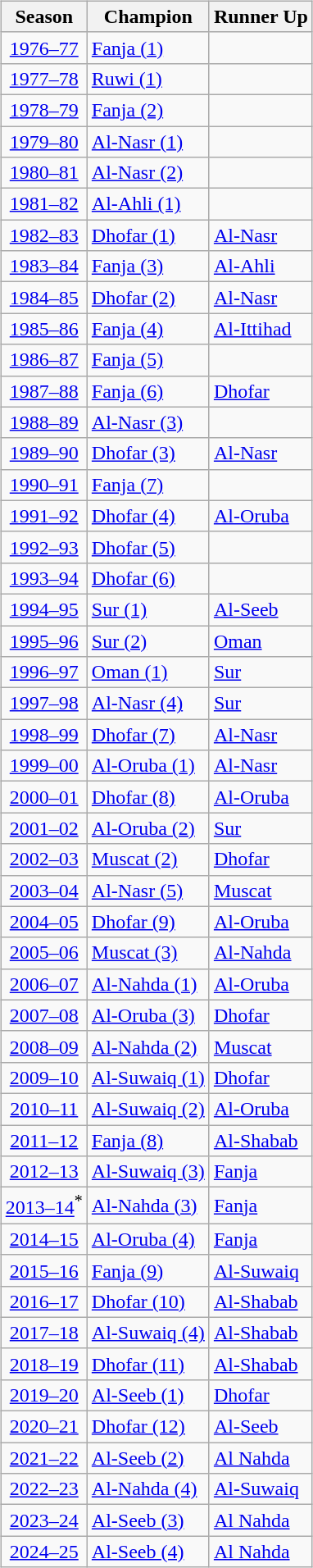<table>
<tr>
<td valign="top"><br><table class="wikitable">
<tr>
<th>Season</th>
<th>Champion</th>
<th>Runner Up</th>
</tr>
<tr>
<td align=center><a href='#'>1976–77</a></td>
<td><a href='#'>Fanja (1)</a></td>
<td></td>
</tr>
<tr>
<td align=center><a href='#'>1977–78</a></td>
<td><a href='#'>Ruwi (1)</a></td>
<td></td>
</tr>
<tr>
<td align=center><a href='#'>1978–79</a></td>
<td><a href='#'>Fanja (2)</a></td>
<td></td>
</tr>
<tr>
<td align=center><a href='#'>1979–80</a></td>
<td><a href='#'>Al-Nasr (1)</a></td>
<td></td>
</tr>
<tr>
<td align=center><a href='#'>1980–81</a></td>
<td><a href='#'>Al-Nasr (2)</a></td>
<td></td>
</tr>
<tr>
<td align=center><a href='#'>1981–82</a></td>
<td><a href='#'>Al-Ahli (1)</a></td>
<td></td>
</tr>
<tr>
<td align=center><a href='#'>1982–83</a></td>
<td><a href='#'>Dhofar (1)</a></td>
<td><a href='#'>Al-Nasr</a></td>
</tr>
<tr>
<td align=center><a href='#'>1983–84</a></td>
<td><a href='#'>Fanja (3)</a></td>
<td><a href='#'>Al-Ahli</a></td>
</tr>
<tr>
<td align=center><a href='#'>1984–85</a></td>
<td><a href='#'>Dhofar (2)</a></td>
<td><a href='#'>Al-Nasr</a></td>
</tr>
<tr>
<td align=center><a href='#'>1985–86</a></td>
<td><a href='#'>Fanja (4)</a></td>
<td><a href='#'>Al-Ittihad</a></td>
</tr>
<tr>
<td align=center><a href='#'>1986–87</a></td>
<td><a href='#'>Fanja (5)</a></td>
<td></td>
</tr>
<tr>
<td align=center><a href='#'>1987–88</a></td>
<td><a href='#'>Fanja (6)</a></td>
<td><a href='#'>Dhofar</a></td>
</tr>
<tr>
<td align=center><a href='#'>1988–89</a></td>
<td><a href='#'>Al-Nasr (3)</a></td>
<td></td>
</tr>
<tr>
<td align=center><a href='#'>1989–90</a></td>
<td><a href='#'>Dhofar (3)</a></td>
<td><a href='#'>Al-Nasr</a></td>
</tr>
<tr>
<td align=center><a href='#'>1990–91</a></td>
<td><a href='#'>Fanja (7)</a></td>
<td></td>
</tr>
<tr>
<td align=center><a href='#'>1991–92</a></td>
<td><a href='#'>Dhofar (4)</a></td>
<td><a href='#'>Al-Oruba</a></td>
</tr>
<tr>
<td align=center><a href='#'>1992–93</a></td>
<td><a href='#'>Dhofar (5)</a></td>
<td></td>
</tr>
<tr>
<td align=center><a href='#'>1993–94</a></td>
<td><a href='#'>Dhofar (6)</a></td>
<td></td>
</tr>
<tr>
<td align=center><a href='#'>1994–95</a></td>
<td><a href='#'>Sur (1)</a></td>
<td><a href='#'>Al-Seeb</a></td>
</tr>
<tr>
<td align=center><a href='#'>1995–96</a></td>
<td><a href='#'>Sur (2)</a></td>
<td><a href='#'>Oman</a></td>
</tr>
<tr>
<td align=center><a href='#'>1996–97</a></td>
<td><a href='#'>Oman (1)</a></td>
<td><a href='#'>Sur</a></td>
</tr>
<tr>
<td align=center><a href='#'>1997–98</a></td>
<td><a href='#'>Al-Nasr (4)</a></td>
<td><a href='#'>Sur</a></td>
</tr>
<tr>
<td align=center><a href='#'>1998–99</a></td>
<td><a href='#'>Dhofar (7)</a></td>
<td><a href='#'>Al-Nasr</a></td>
</tr>
<tr>
<td align=center><a href='#'>1999–00</a></td>
<td><a href='#'>Al-Oruba (1)</a></td>
<td><a href='#'>Al-Nasr</a></td>
</tr>
<tr>
<td align=center><a href='#'>2000–01</a></td>
<td><a href='#'>Dhofar (8)</a></td>
<td><a href='#'>Al-Oruba</a></td>
</tr>
<tr>
<td align=center><a href='#'>2001–02</a></td>
<td><a href='#'>Al-Oruba (2)</a></td>
<td><a href='#'>Sur</a></td>
</tr>
<tr>
<td align=center><a href='#'>2002–03</a></td>
<td><a href='#'>Muscat (2)</a></td>
<td><a href='#'>Dhofar</a></td>
</tr>
<tr>
<td align=center><a href='#'>2003–04</a></td>
<td><a href='#'>Al-Nasr (5)</a></td>
<td><a href='#'>Muscat</a></td>
</tr>
<tr>
<td align=center><a href='#'>2004–05</a></td>
<td><a href='#'>Dhofar (9)</a></td>
<td><a href='#'>Al-Oruba</a></td>
</tr>
<tr>
<td align=center><a href='#'>2005–06</a></td>
<td><a href='#'>Muscat (3)</a></td>
<td><a href='#'>Al-Nahda</a></td>
</tr>
<tr>
<td align=center><a href='#'>2006–07</a></td>
<td><a href='#'>Al-Nahda (1)</a></td>
<td><a href='#'>Al-Oruba</a></td>
</tr>
<tr>
<td align=center><a href='#'>2007–08</a></td>
<td><a href='#'>Al-Oruba (3)</a></td>
<td><a href='#'>Dhofar</a></td>
</tr>
<tr>
<td align=center><a href='#'>2008–09</a></td>
<td><a href='#'>Al-Nahda (2)</a></td>
<td><a href='#'>Muscat</a></td>
</tr>
<tr>
<td align=center><a href='#'>2009–10</a></td>
<td><a href='#'>Al-Suwaiq (1)</a></td>
<td><a href='#'>Dhofar</a></td>
</tr>
<tr>
<td align=center><a href='#'>2010–11</a></td>
<td><a href='#'>Al-Suwaiq (2)</a></td>
<td><a href='#'>Al-Oruba</a></td>
</tr>
<tr>
<td align=center><a href='#'>2011–12</a></td>
<td><a href='#'>Fanja (8)</a></td>
<td><a href='#'>Al-Shabab</a></td>
</tr>
<tr>
<td align=center><a href='#'>2012–13</a></td>
<td><a href='#'>Al-Suwaiq (3)</a></td>
<td><a href='#'>Fanja</a></td>
</tr>
<tr>
<td align=center><a href='#'>2013–14</a><sup>*</sup></td>
<td><a href='#'>Al-Nahda (3)</a></td>
<td><a href='#'>Fanja</a></td>
</tr>
<tr>
<td align=center><a href='#'>2014–15</a></td>
<td><a href='#'>Al-Oruba (4)</a></td>
<td><a href='#'>Fanja</a></td>
</tr>
<tr>
<td align=center><a href='#'>2015–16</a></td>
<td><a href='#'>Fanja (9)</a></td>
<td><a href='#'>Al-Suwaiq</a></td>
</tr>
<tr>
<td align=center><a href='#'>2016–17</a></td>
<td><a href='#'>Dhofar (10)</a></td>
<td><a href='#'>Al-Shabab</a></td>
</tr>
<tr>
<td align=center><a href='#'>2017–18</a></td>
<td><a href='#'>Al-Suwaiq (4)</a></td>
<td><a href='#'>Al-Shabab</a></td>
</tr>
<tr>
<td align=center><a href='#'>2018–19</a></td>
<td><a href='#'>Dhofar (11)</a></td>
<td><a href='#'>Al-Shabab</a></td>
</tr>
<tr>
<td align=center><a href='#'>2019–20</a></td>
<td><a href='#'>Al-Seeb (1)</a></td>
<td><a href='#'>Dhofar</a></td>
</tr>
<tr>
<td align=center><a href='#'>2020–21</a></td>
<td><a href='#'>Dhofar (12)</a></td>
<td><a href='#'>Al-Seeb</a></td>
</tr>
<tr>
<td align=center><a href='#'>2021–22</a></td>
<td><a href='#'>Al-Seeb (2)</a></td>
<td><a href='#'>Al Nahda</a></td>
</tr>
<tr>
<td align=center><a href='#'>2022–23</a></td>
<td><a href='#'>Al-Nahda (4)</a></td>
<td><a href='#'>Al-Suwaiq</a></td>
</tr>
<tr>
<td align=center><a href='#'>2023–24</a></td>
<td><a href='#'>Al-Seeb (3)</a></td>
<td><a href='#'>Al Nahda</a></td>
</tr>
<tr>
<td align=center><a href='#'>2024–25</a></td>
<td><a href='#'>Al-Seeb (4)</a></td>
<td><a href='#'>Al Nahda</a></td>
</tr>
</table>
</td>
</tr>
</table>
